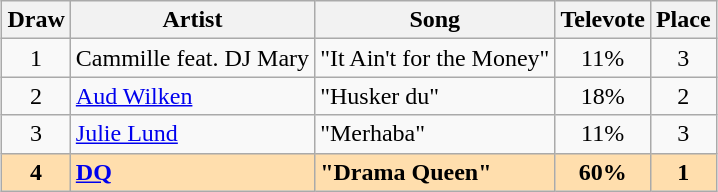<table class="sortable wikitable" style="margin: 1em auto 1em auto; text-align:center">
<tr>
<th>Draw</th>
<th>Artist</th>
<th>Song</th>
<th>Televote</th>
<th>Place</th>
</tr>
<tr>
<td>1</td>
<td align="left">Cammille feat. DJ Mary</td>
<td align="left">"It Ain't for the Money"</td>
<td>11%</td>
<td>3</td>
</tr>
<tr>
<td>2</td>
<td align="left"><a href='#'>Aud Wilken</a></td>
<td align="left">"Husker du"</td>
<td>18%</td>
<td>2</td>
</tr>
<tr>
<td>3</td>
<td align="left"><a href='#'>Julie Lund</a></td>
<td align="left">"Merhaba"</td>
<td>11%</td>
<td>3</td>
</tr>
<tr style="font-weight:bold; background:navajowhite">
<td>4</td>
<td align="left"><a href='#'>DQ</a></td>
<td align="left">"Drama Queen"</td>
<td>60%</td>
<td>1</td>
</tr>
</table>
